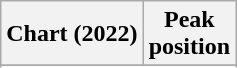<table class="wikitable sortable plainrowheaders" style="text-align:center">
<tr>
<th scope="col">Chart (2022)</th>
<th scope="col">Peak<br>position</th>
</tr>
<tr>
</tr>
<tr>
</tr>
</table>
